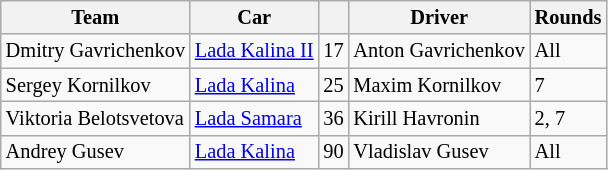<table class="wikitable" style="font-size: 85%">
<tr>
<th>Team</th>
<th>Car</th>
<th></th>
<th>Driver</th>
<th>Rounds</th>
</tr>
<tr>
<td>Dmitry Gavrichenkov</td>
<td><a href='#'>Lada Kalina II</a></td>
<td>17</td>
<td>Anton Gavrichenkov</td>
<td>All</td>
</tr>
<tr>
<td>Sergey Kornilkov</td>
<td><a href='#'>Lada Kalina</a></td>
<td>25</td>
<td>Maxim Kornilkov</td>
<td>7</td>
</tr>
<tr>
<td>Viktoria Belotsvetova</td>
<td><a href='#'>Lada Samara</a></td>
<td>36</td>
<td>Kirill Havronin</td>
<td>2, 7</td>
</tr>
<tr>
<td>Andrey Gusev</td>
<td><a href='#'>Lada Kalina</a></td>
<td>90</td>
<td>Vladislav Gusev</td>
<td>All</td>
</tr>
</table>
